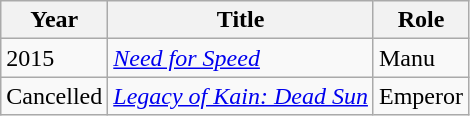<table class="wikitable sortable">
<tr>
<th>Year</th>
<th>Title</th>
<th>Role</th>
</tr>
<tr>
<td>2015</td>
<td><em><a href='#'>Need for Speed</a></em></td>
<td>Manu</td>
</tr>
<tr>
<td>Cancelled</td>
<td><em><a href='#'>Legacy of Kain: Dead Sun</a></em></td>
<td>Emperor</td>
</tr>
</table>
